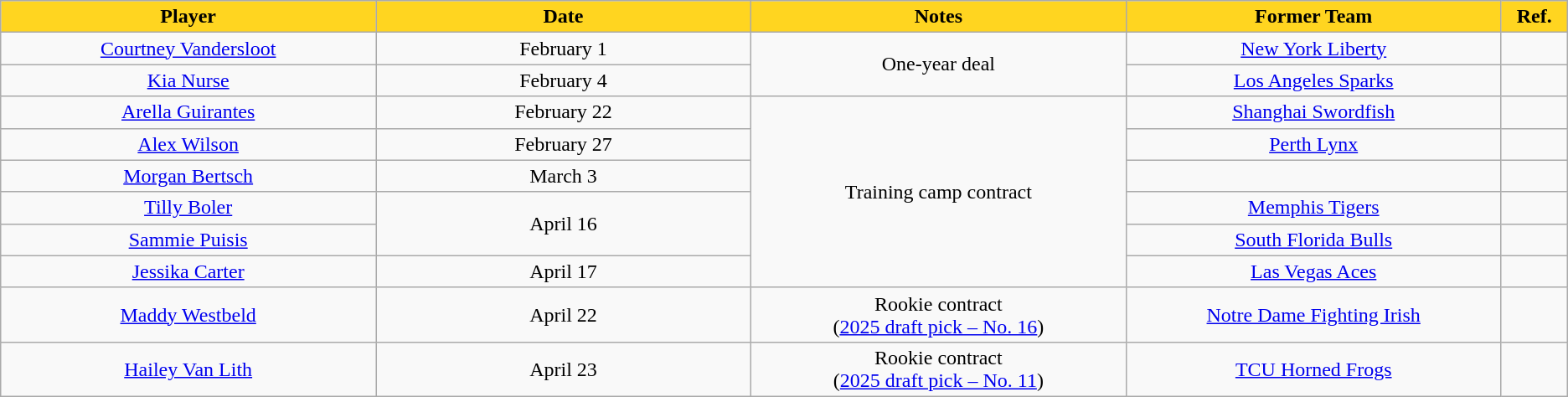<table class="wikitable sortable sortable" style="text-align: center">
<tr>
<th style="background:#FFD520;" width="10%">Player</th>
<th style="background:#FFD520;" width="10%">Date</th>
<th style="background:#FFD520;" width="10%">Notes</th>
<th style="background:#FFD520;" width="10%">Former Team</th>
<th style="background:#FFD520;" width="1%" class="unsortable">Ref.</th>
</tr>
<tr>
<td><a href='#'>Courtney Vandersloot</a></td>
<td>February 1</td>
<td rowspan=2>One-year deal</td>
<td><a href='#'>New York Liberty</a></td>
<td></td>
</tr>
<tr>
<td><a href='#'>Kia Nurse</a></td>
<td>February 4</td>
<td><a href='#'>Los Angeles Sparks</a></td>
<td></td>
</tr>
<tr>
<td><a href='#'>Arella Guirantes</a></td>
<td>February 22</td>
<td rowspan=6>Training camp contract</td>
<td><a href='#'>Shanghai Swordfish</a><br></td>
<td></td>
</tr>
<tr>
<td><a href='#'>Alex Wilson</a></td>
<td>February 27</td>
<td><a href='#'>Perth Lynx</a><br></td>
<td></td>
</tr>
<tr>
<td><a href='#'>Morgan Bertsch</a></td>
<td>March 3</td>
<td><br></td>
<td></td>
</tr>
<tr>
<td><a href='#'>Tilly Boler</a></td>
<td rowspan=2>April 16</td>
<td><a href='#'>Memphis Tigers</a></td>
<td></td>
</tr>
<tr>
<td><a href='#'>Sammie Puisis</a></td>
<td><a href='#'>South Florida Bulls</a></td>
<td></td>
</tr>
<tr>
<td><a href='#'>Jessika Carter</a></td>
<td>April 17</td>
<td><a href='#'>Las Vegas Aces</a></td>
<td></td>
</tr>
<tr>
<td><a href='#'>Maddy Westbeld</a></td>
<td>April 22</td>
<td>Rookie contract<br>(<a href='#'>2025 draft pick – No. 16</a>)</td>
<td><a href='#'>Notre Dame Fighting Irish</a></td>
<td></td>
</tr>
<tr>
<td><a href='#'>Hailey Van Lith</a></td>
<td>April 23</td>
<td>Rookie contract<br>(<a href='#'>2025 draft pick – No. 11</a>)</td>
<td><a href='#'>TCU Horned Frogs</a></td>
<td></td>
</tr>
</table>
